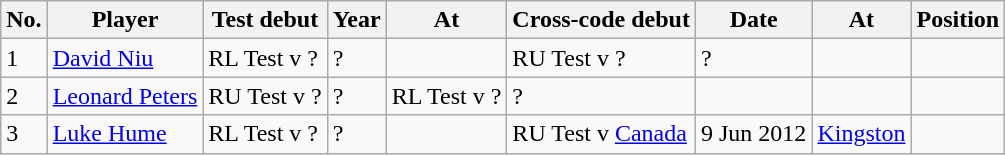<table class="wikitable" align="center">
<tr>
<th>No.</th>
<th>Player</th>
<th>Test debut</th>
<th>Year</th>
<th>At</th>
<th>Cross-code debut</th>
<th>Date</th>
<th>At</th>
<th>Position</th>
</tr>
<tr>
<td>1</td>
<td><a href='#'>David Niu</a></td>
<td>RL Test v ?</td>
<td>?</td>
<td></td>
<td>RU Test v ?</td>
<td>?</td>
<td></td>
<td></td>
</tr>
<tr>
<td>2</td>
<td><a href='#'>Leonard Peters</a></td>
<td>RU Test v ?</td>
<td>?</td>
<td>RL Test v ?</td>
<td>?</td>
<td></td>
<td></td>
</tr>
<tr>
<td>3</td>
<td><a href='#'>Luke Hume</a></td>
<td>RL Test v ?</td>
<td>?</td>
<td></td>
<td>RU Test v <a href='#'>Canada</a></td>
<td>9 Jun 2012</td>
<td><a href='#'>Kingston</a></td>
<td></td>
</tr>
</table>
